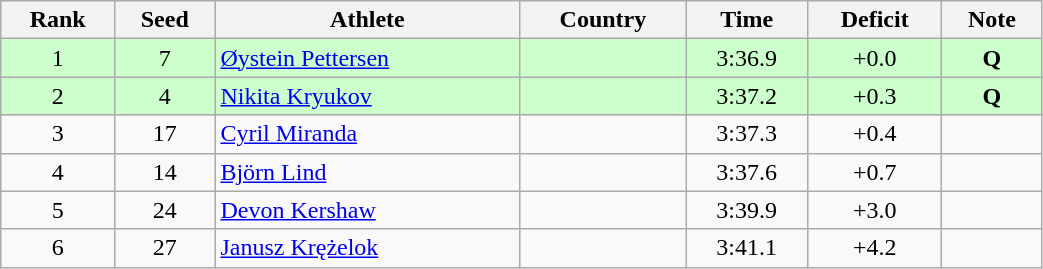<table class="wikitable sortable" style="text-align:center" width=55%>
<tr>
<th>Rank</th>
<th>Seed</th>
<th>Athlete</th>
<th>Country</th>
<th>Time</th>
<th>Deficit</th>
<th>Note</th>
</tr>
<tr bgcolor="#ccffcc">
<td>1</td>
<td>7</td>
<td align="left"><a href='#'>Øystein Pettersen</a></td>
<td align="left"></td>
<td>3:36.9</td>
<td>+0.0</td>
<td><strong>Q</strong></td>
</tr>
<tr bgcolor="#ccffcc">
<td>2</td>
<td>4</td>
<td align="left"><a href='#'>Nikita Kryukov</a></td>
<td align="left"></td>
<td>3:37.2</td>
<td>+0.3</td>
<td><strong>Q</strong></td>
</tr>
<tr>
<td>3</td>
<td>17</td>
<td align="left"><a href='#'>Cyril Miranda</a></td>
<td align="left"></td>
<td>3:37.3</td>
<td>+0.4</td>
<td></td>
</tr>
<tr>
<td>4</td>
<td>14</td>
<td align="left"><a href='#'>Björn Lind</a></td>
<td align="left"></td>
<td>3:37.6</td>
<td>+0.7</td>
<td></td>
</tr>
<tr>
<td>5</td>
<td>24</td>
<td align="left"><a href='#'>Devon Kershaw</a></td>
<td align="left"></td>
<td>3:39.9</td>
<td>+3.0</td>
<td></td>
</tr>
<tr>
<td>6</td>
<td>27</td>
<td align="left"><a href='#'>Janusz Krężelok</a></td>
<td align="left"></td>
<td>3:41.1</td>
<td>+4.2</td>
<td></td>
</tr>
</table>
